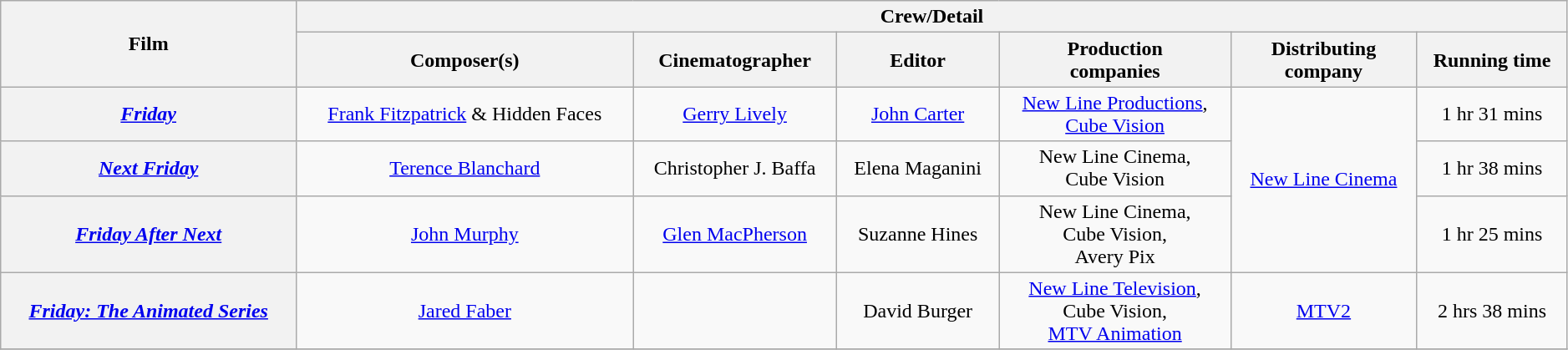<table class="wikitable sortable" style="text-align:center; width:99%;">
<tr>
<th rowspan="2">Film</th>
<th colspan="7">Crew/Detail</th>
</tr>
<tr>
<th style="text-align:center;">Composer(s)</th>
<th style="text-align:center;">Cinematographer</th>
<th style="text-align:center;">Editor</th>
<th style="text-align:center;">Production<br>companies</th>
<th style="text-align:center;">Distributing<br>company</th>
<th style="text-align:center;">Running time</th>
</tr>
<tr>
<th><em><a href='#'>Friday</a></em></th>
<td><a href='#'>Frank Fitzpatrick</a> & Hidden Faces</td>
<td><a href='#'>Gerry Lively</a></td>
<td><a href='#'>John Carter</a></td>
<td><a href='#'>New Line Productions</a>, <br><a href='#'>Cube Vision</a></td>
<td rowspan="3"><a href='#'>New Line Cinema</a></td>
<td>1 hr 31 mins</td>
</tr>
<tr>
<th><em><a href='#'>Next Friday</a></em></th>
<td><a href='#'>Terence Blanchard</a></td>
<td>Christopher J. Baffa</td>
<td>Elena Maganini</td>
<td>New Line Cinema, <br>Cube Vision</td>
<td>1 hr 38 mins</td>
</tr>
<tr>
<th><em><a href='#'>Friday After Next</a></em></th>
<td><a href='#'>John Murphy</a></td>
<td><a href='#'>Glen MacPherson</a></td>
<td>Suzanne Hines</td>
<td>New Line Cinema, <br>Cube Vision, <br>Avery Pix</td>
<td>1 hr 25 mins</td>
</tr>
<tr>
<th><em><a href='#'>Friday: The Animated Series</a></em></th>
<td><a href='#'>Jared Faber</a></td>
<td></td>
<td>David Burger</td>
<td><a href='#'>New Line Television</a>, <br>Cube Vision, <br><a href='#'>MTV Animation</a></td>
<td><a href='#'>MTV2</a></td>
<td>2 hrs 38 mins</td>
</tr>
<tr>
</tr>
</table>
